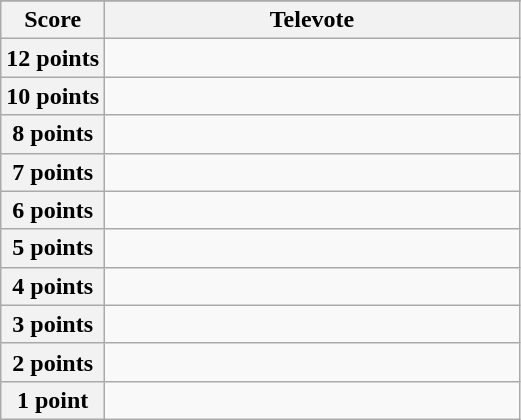<table class="wikitable">
<tr>
</tr>
<tr>
<th scope="col" width="20%">Score</th>
<th scope="col" width="80%">Televote</th>
</tr>
<tr>
<th scope="row">12 points</th>
<td></td>
</tr>
<tr>
<th scope="row">10 points</th>
<td></td>
</tr>
<tr>
<th scope="row">8 points</th>
<td></td>
</tr>
<tr>
<th scope="row">7 points</th>
<td></td>
</tr>
<tr>
<th scope="row">6 points</th>
<td></td>
</tr>
<tr>
<th scope="row">5 points</th>
<td></td>
</tr>
<tr>
<th scope="row">4 points</th>
<td></td>
</tr>
<tr>
<th scope="row">3 points</th>
<td></td>
</tr>
<tr>
<th scope="row">2 points</th>
<td></td>
</tr>
<tr>
<th scope="row">1 point</th>
<td></td>
</tr>
</table>
